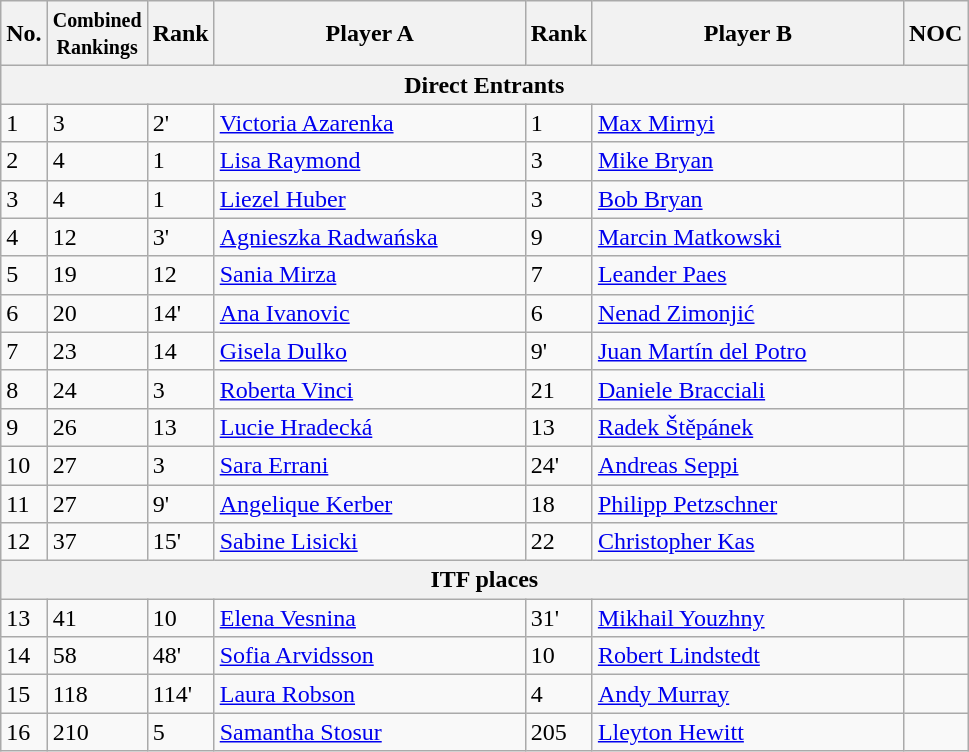<table class=wikitable>
<tr>
<th width=20>No.</th>
<th><small>Combined<br>Rankings</small></th>
<th width=20>Rank</th>
<th width=200>Player A</th>
<th width=20>Rank</th>
<th width=200>Player B</th>
<th>NOC</th>
</tr>
<tr>
<th colspan="7" align=center>Direct Entrants</th>
</tr>
<tr>
<td>1</td>
<td>3</td>
<td>2'</td>
<td><a href='#'>Victoria Azarenka</a></td>
<td>1</td>
<td><a href='#'>Max Mirnyi</a></td>
<td></td>
</tr>
<tr>
<td>2</td>
<td>4</td>
<td>1</td>
<td><a href='#'>Lisa Raymond</a></td>
<td>3</td>
<td><a href='#'>Mike Bryan</a></td>
<td></td>
</tr>
<tr>
<td>3</td>
<td>4</td>
<td>1</td>
<td><a href='#'>Liezel Huber</a></td>
<td>3</td>
<td><a href='#'>Bob Bryan</a></td>
<td></td>
</tr>
<tr>
<td>4</td>
<td>12</td>
<td>3'</td>
<td><a href='#'>Agnieszka Radwańska</a></td>
<td>9</td>
<td><a href='#'>Marcin Matkowski</a></td>
<td></td>
</tr>
<tr>
<td>5</td>
<td>19</td>
<td>12</td>
<td><a href='#'>Sania Mirza</a></td>
<td>7</td>
<td><a href='#'>Leander Paes</a></td>
<td></td>
</tr>
<tr>
<td>6</td>
<td>20</td>
<td>14'</td>
<td><a href='#'>Ana Ivanovic</a></td>
<td>6</td>
<td><a href='#'>Nenad Zimonjić</a></td>
<td></td>
</tr>
<tr>
<td>7</td>
<td>23</td>
<td>14</td>
<td><a href='#'>Gisela Dulko</a></td>
<td>9'</td>
<td><a href='#'>Juan Martín del Potro</a></td>
<td></td>
</tr>
<tr>
<td>8</td>
<td>24</td>
<td>3</td>
<td><a href='#'>Roberta Vinci</a></td>
<td>21</td>
<td><a href='#'>Daniele Bracciali</a></td>
<td></td>
</tr>
<tr>
<td>9</td>
<td>26</td>
<td>13</td>
<td><a href='#'>Lucie Hradecká</a></td>
<td>13</td>
<td><a href='#'>Radek Štěpánek</a></td>
<td></td>
</tr>
<tr>
<td>10</td>
<td>27</td>
<td>3</td>
<td><a href='#'>Sara Errani</a></td>
<td>24'</td>
<td><a href='#'>Andreas Seppi</a></td>
<td></td>
</tr>
<tr>
<td>11</td>
<td>27</td>
<td>9'</td>
<td><a href='#'>Angelique Kerber</a></td>
<td>18</td>
<td><a href='#'>Philipp Petzschner</a></td>
<td></td>
</tr>
<tr>
<td>12</td>
<td>37</td>
<td>15'</td>
<td><a href='#'>Sabine Lisicki</a></td>
<td>22</td>
<td><a href='#'>Christopher Kas</a></td>
<td></td>
</tr>
<tr>
<th colspan="7" align=center>ITF places</th>
</tr>
<tr>
<td>13</td>
<td>41</td>
<td>10</td>
<td><a href='#'>Elena Vesnina</a></td>
<td>31'</td>
<td><a href='#'>Mikhail Youzhny</a></td>
<td></td>
</tr>
<tr>
<td>14</td>
<td>58</td>
<td>48'</td>
<td><a href='#'>Sofia Arvidsson</a></td>
<td>10</td>
<td><a href='#'>Robert Lindstedt</a></td>
<td></td>
</tr>
<tr>
<td>15</td>
<td>118</td>
<td>114'</td>
<td><a href='#'>Laura Robson</a></td>
<td>4</td>
<td><a href='#'>Andy Murray</a></td>
<td></td>
</tr>
<tr>
<td>16</td>
<td>210</td>
<td>5</td>
<td><a href='#'>Samantha Stosur</a></td>
<td>205</td>
<td><a href='#'>Lleyton Hewitt</a></td>
<td></td>
</tr>
</table>
